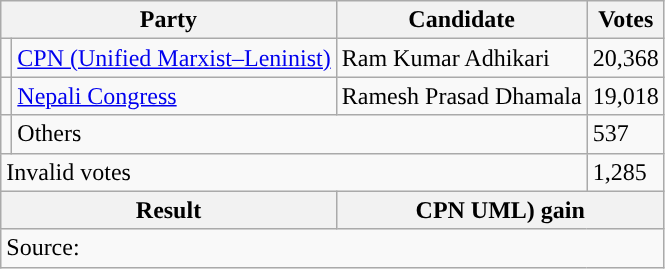<table class="wikitable">
<tr>
<th colspan="2">Party</th>
<th>Candidate</th>
<th>Votes</th>
</tr>
<tr>
<td style="background-color:"></td>
<td><a href='#'>CPN (Unified Marxist–Leninist)</a></td>
<td>Ram Kumar Adhikari</td>
<td>20,368</td>
</tr>
<tr>
<td style="background-color:"></td>
<td><a href='#'>Nepali Congress</a></td>
<td>Ramesh Prasad Dhamala</td>
<td>19,018</td>
</tr>
<tr>
<td></td>
<td colspan="2">Others</td>
<td>537</td>
</tr>
<tr>
<td colspan="3">Invalid votes</td>
<td>1,285</td>
</tr>
<tr>
<th colspan="2">Result</th>
<th colspan="2">CPN UML) gain</th>
</tr>
<tr>
<td colspan="4">Source: </td>
</tr>
</table>
